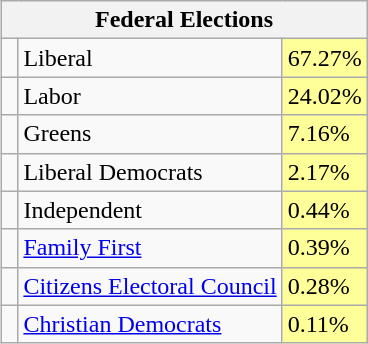<table class="wikitable" style="float:right; margin-left:1em">
<tr>
<th colspan = 3>Federal Elections</th>
</tr>
<tr>
<td> </td>
<td>Liberal</td>
<td bgcolor="FFFF99">67.27%</td>
</tr>
<tr>
<td> </td>
<td>Labor</td>
<td bgcolor="FFFF99">24.02%</td>
</tr>
<tr>
<td> </td>
<td>Greens</td>
<td bgcolor="FFFF99">7.16%</td>
</tr>
<tr>
<td> </td>
<td>Liberal Democrats</td>
<td bgcolor="FFFF99">2.17%</td>
</tr>
<tr>
<td> </td>
<td>Independent</td>
<td bgcolor="FFFF99">0.44%</td>
</tr>
<tr>
<td> </td>
<td><a href='#'>Family First</a></td>
<td bgcolor="FFFF99">0.39%</td>
</tr>
<tr>
<td> </td>
<td><a href='#'>Citizens Electoral Council</a></td>
<td bgcolor="FFFF99">0.28%</td>
</tr>
<tr>
<td> </td>
<td><a href='#'>Christian Democrats</a></td>
<td bgcolor="FFFF99">0.11%</td>
</tr>
</table>
